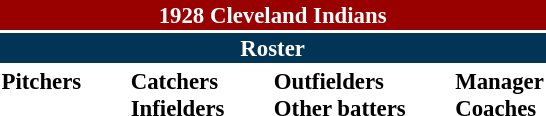<table class="toccolours" style="font-size: 95%;">
<tr>
<th colspan="10" style="background-color: #990000; color: white; text-align: center;">1928 Cleveland Indians</th>
</tr>
<tr>
<td colspan="10" style="background-color: #023456; color: white; text-align: center;"><strong>Roster</strong></td>
</tr>
<tr>
<td valign="top"><strong>Pitchers</strong><br>















</td>
<td width="25px"></td>
<td valign="top"><strong>Catchers</strong><br>


<strong>Infielders</strong>












</td>
<td width="25px"></td>
<td valign="top"><strong>Outfielders</strong><br>







<strong>Other batters</strong>

</td>
<td width="25px"></td>
<td valign="top"><strong>Manager</strong><br>
<strong>Coaches</strong>

</td>
</tr>
</table>
